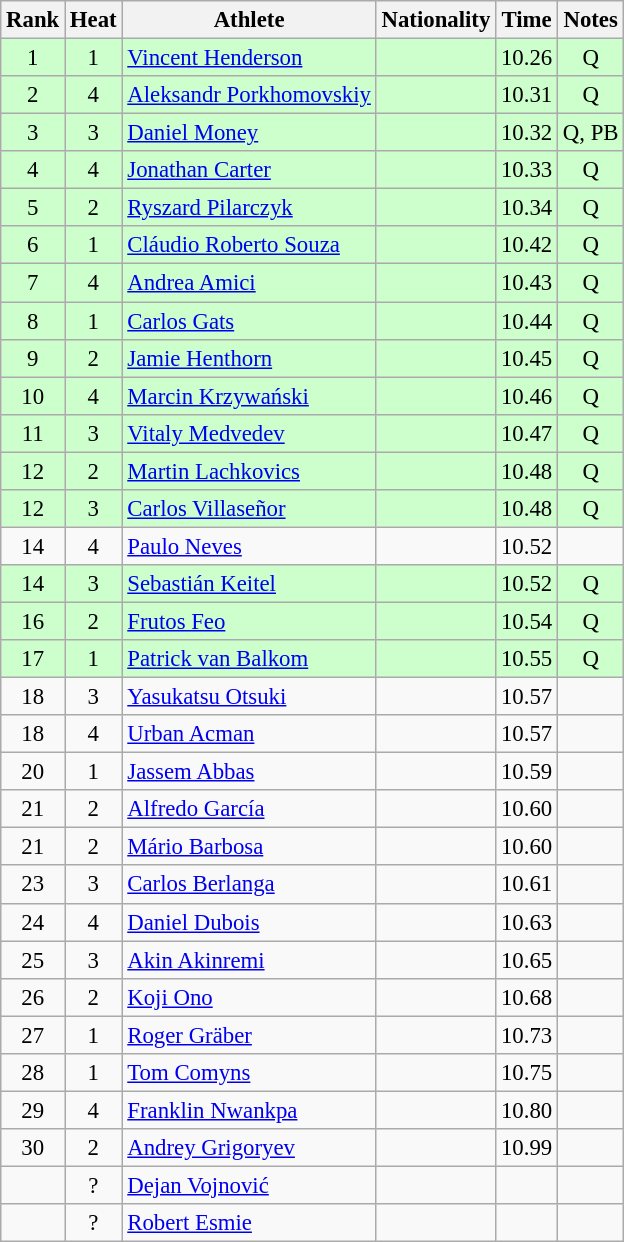<table class="wikitable sortable" style="text-align:center;font-size:95%">
<tr>
<th>Rank</th>
<th>Heat</th>
<th>Athlete</th>
<th>Nationality</th>
<th>Time</th>
<th>Notes</th>
</tr>
<tr bgcolor=ccffcc>
<td>1</td>
<td>1</td>
<td align="left"><a href='#'>Vincent Henderson</a></td>
<td align=left></td>
<td>10.26</td>
<td>Q</td>
</tr>
<tr bgcolor=ccffcc>
<td>2</td>
<td>4</td>
<td align="left"><a href='#'>Aleksandr Porkhomovskiy</a></td>
<td align=left></td>
<td>10.31</td>
<td>Q</td>
</tr>
<tr bgcolor=ccffcc>
<td>3</td>
<td>3</td>
<td align="left"><a href='#'>Daniel Money</a></td>
<td align=left></td>
<td>10.32</td>
<td>Q, PB</td>
</tr>
<tr bgcolor=ccffcc>
<td>4</td>
<td>4</td>
<td align="left"><a href='#'>Jonathan Carter</a></td>
<td align=left></td>
<td>10.33</td>
<td>Q</td>
</tr>
<tr bgcolor=ccffcc>
<td>5</td>
<td>2</td>
<td align="left"><a href='#'>Ryszard Pilarczyk</a></td>
<td align=left></td>
<td>10.34</td>
<td>Q</td>
</tr>
<tr bgcolor=ccffcc>
<td>6</td>
<td>1</td>
<td align=left><a href='#'>Cláudio Roberto Souza</a></td>
<td align=left></td>
<td>10.42</td>
<td>Q</td>
</tr>
<tr bgcolor=ccffcc>
<td>7</td>
<td>4</td>
<td align=left><a href='#'>Andrea Amici</a></td>
<td align=left></td>
<td>10.43</td>
<td>Q</td>
</tr>
<tr bgcolor=ccffcc>
<td>8</td>
<td>1</td>
<td align=left><a href='#'>Carlos Gats</a></td>
<td align=left></td>
<td>10.44</td>
<td>Q</td>
</tr>
<tr bgcolor=ccffcc>
<td>9</td>
<td>2</td>
<td align=left><a href='#'>Jamie Henthorn</a></td>
<td align=left></td>
<td>10.45</td>
<td>Q</td>
</tr>
<tr bgcolor=ccffcc>
<td>10</td>
<td>4</td>
<td align=left><a href='#'>Marcin Krzywański</a></td>
<td align=left></td>
<td>10.46</td>
<td>Q</td>
</tr>
<tr bgcolor=ccffcc>
<td>11</td>
<td>3</td>
<td align=left><a href='#'>Vitaly Medvedev</a></td>
<td align=left></td>
<td>10.47</td>
<td>Q</td>
</tr>
<tr bgcolor=ccffcc>
<td>12</td>
<td>2</td>
<td align=left><a href='#'>Martin Lachkovics</a></td>
<td align=left></td>
<td>10.48</td>
<td>Q</td>
</tr>
<tr bgcolor=ccffcc>
<td>12</td>
<td>3</td>
<td align=left><a href='#'>Carlos Villaseñor</a></td>
<td align=left></td>
<td>10.48</td>
<td>Q</td>
</tr>
<tr>
<td>14</td>
<td>4</td>
<td align="left"><a href='#'>Paulo Neves</a></td>
<td align=left></td>
<td>10.52</td>
<td></td>
</tr>
<tr bgcolor=ccffcc>
<td>14</td>
<td>3</td>
<td align=left><a href='#'>Sebastián Keitel</a></td>
<td align=left></td>
<td>10.52</td>
<td>Q</td>
</tr>
<tr bgcolor=ccffcc>
<td>16</td>
<td>2</td>
<td align="left"><a href='#'>Frutos Feo</a></td>
<td align=left></td>
<td>10.54</td>
<td>Q</td>
</tr>
<tr bgcolor=ccffcc>
<td>17</td>
<td>1</td>
<td align="left"><a href='#'>Patrick van Balkom</a></td>
<td align=left></td>
<td>10.55</td>
<td>Q</td>
</tr>
<tr>
<td>18</td>
<td>3</td>
<td align="left"><a href='#'>Yasukatsu Otsuki</a></td>
<td align=left></td>
<td>10.57</td>
<td></td>
</tr>
<tr>
<td>18</td>
<td>4</td>
<td align="left"><a href='#'>Urban Acman</a></td>
<td align=left></td>
<td>10.57</td>
<td></td>
</tr>
<tr>
<td>20</td>
<td>1</td>
<td align="left"><a href='#'>Jassem Abbas</a></td>
<td align=left></td>
<td>10.59</td>
<td></td>
</tr>
<tr>
<td>21</td>
<td>2</td>
<td align="left"><a href='#'>Alfredo García</a></td>
<td align=left></td>
<td>10.60</td>
<td></td>
</tr>
<tr>
<td>21</td>
<td>2</td>
<td align="left"><a href='#'>Mário Barbosa</a></td>
<td align="left"></td>
<td>10.60</td>
<td></td>
</tr>
<tr>
<td>23</td>
<td>3</td>
<td align="left"><a href='#'>Carlos Berlanga</a></td>
<td align=left></td>
<td>10.61</td>
<td></td>
</tr>
<tr>
<td>24</td>
<td>4</td>
<td align="left"><a href='#'>Daniel Dubois</a></td>
<td align=left></td>
<td>10.63</td>
<td></td>
</tr>
<tr>
<td>25</td>
<td>3</td>
<td align="left"><a href='#'>Akin Akinremi</a></td>
<td align=left></td>
<td>10.65</td>
<td></td>
</tr>
<tr>
<td>26</td>
<td>2</td>
<td align="left"><a href='#'>Koji Ono</a></td>
<td align=left></td>
<td>10.68</td>
<td></td>
</tr>
<tr>
<td>27</td>
<td>1</td>
<td align="left"><a href='#'>Roger Gräber</a></td>
<td align=left></td>
<td>10.73</td>
<td></td>
</tr>
<tr>
<td>28</td>
<td>1</td>
<td align="left"><a href='#'>Tom Comyns</a></td>
<td align=left></td>
<td>10.75</td>
<td></td>
</tr>
<tr>
<td>29</td>
<td>4</td>
<td align="left"><a href='#'>Franklin Nwankpa</a></td>
<td align=left></td>
<td>10.80</td>
<td></td>
</tr>
<tr>
<td>30</td>
<td>2</td>
<td align="left"><a href='#'>Andrey Grigoryev</a></td>
<td align=left></td>
<td>10.99</td>
<td></td>
</tr>
<tr>
<td></td>
<td>?</td>
<td align="left"><a href='#'>Dejan Vojnović</a></td>
<td align=left></td>
<td></td>
<td></td>
</tr>
<tr>
<td></td>
<td>?</td>
<td align="left"><a href='#'>Robert Esmie</a></td>
<td align=left></td>
<td></td>
<td></td>
</tr>
</table>
